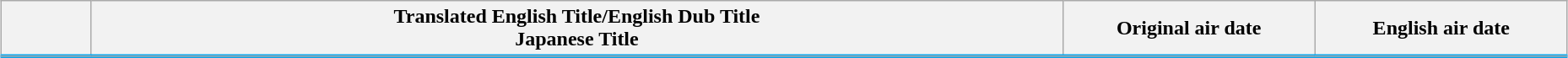<table class="wikitable" style="width:98%; margin:auto; background:#FFF;">
<tr style="border-bottom: 3px solid #0CA7ED;">
<th style="width:4em;"></th>
<th>Translated English Title/English Dub Title<br>Japanese Title</th>
<th style="width:12em;">Original air date</th>
<th style="width:12em;">English air date</th>
</tr>
<tr>
</tr>
</table>
